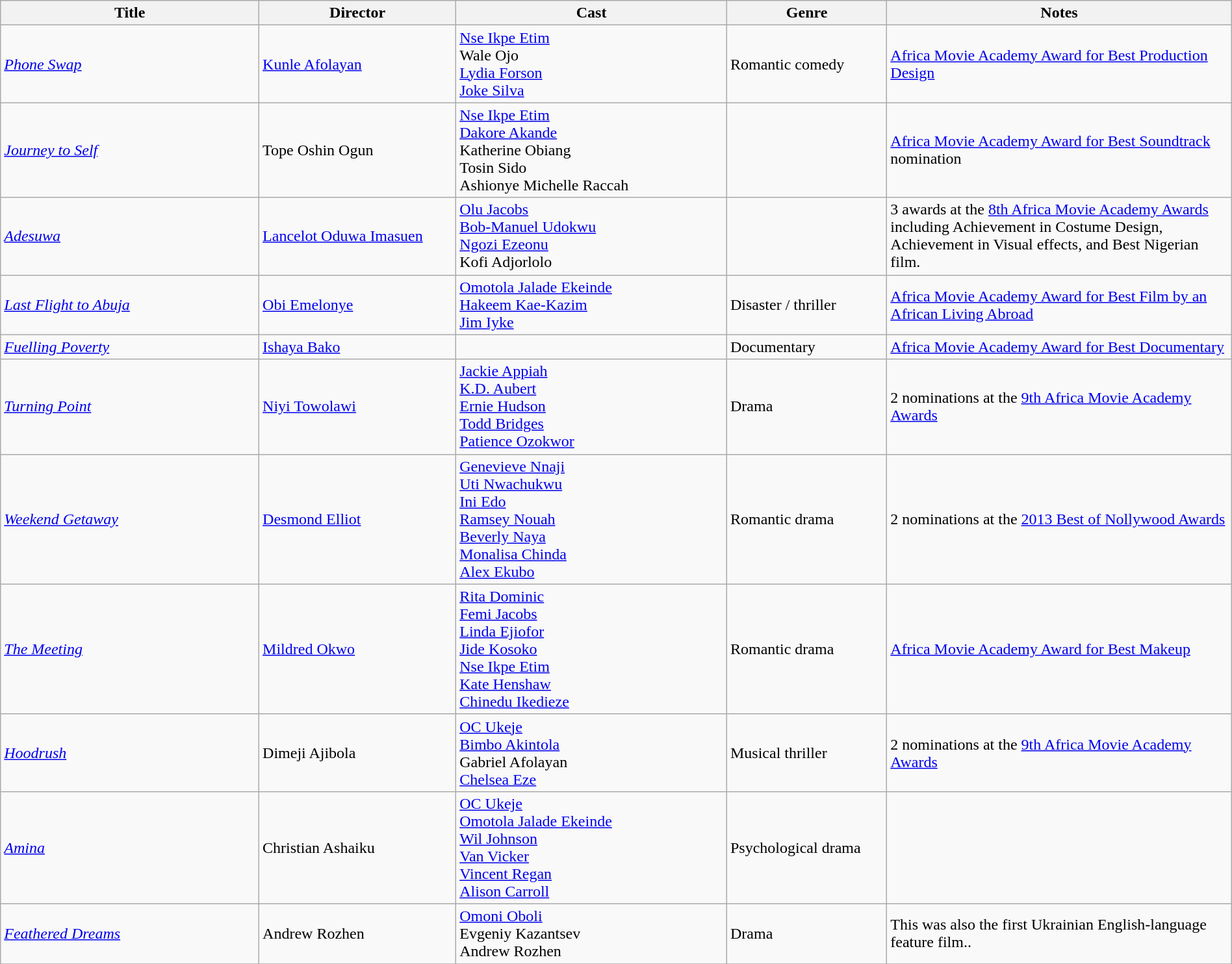<table class="wikitable" width= "100%">
<tr>
<th width=21%>Title</th>
<th width=16%>Director</th>
<th width=22%>Cast</th>
<th width=13%>Genre</th>
<th width=28%>Notes</th>
</tr>
<tr>
<td><em><a href='#'>Phone Swap</a></em></td>
<td><a href='#'>Kunle Afolayan</a></td>
<td><a href='#'>Nse Ikpe Etim</a><br>Wale Ojo<br><a href='#'>Lydia Forson</a><br><a href='#'>Joke Silva</a></td>
<td>Romantic comedy</td>
<td><a href='#'>Africa Movie Academy Award for Best Production Design</a></td>
</tr>
<tr>
<td><em><a href='#'>Journey to Self</a></em></td>
<td>Tope Oshin Ogun</td>
<td><a href='#'>Nse Ikpe Etim</a><br><a href='#'>Dakore Akande</a><br>Katherine Obiang<br>Tosin Sido<br>Ashionye Michelle Raccah</td>
<td></td>
<td><a href='#'>Africa Movie Academy Award for Best Soundtrack</a> nomination</td>
</tr>
<tr>
<td><em><a href='#'>Adesuwa</a></em></td>
<td><a href='#'>Lancelot Oduwa Imasuen</a></td>
<td><a href='#'>Olu Jacobs</a><br><a href='#'>Bob-Manuel Udokwu</a><br><a href='#'>Ngozi Ezeonu</a><br>Kofi Adjorlolo</td>
<td></td>
<td>3 awards at the <a href='#'>8th Africa Movie Academy Awards</a> including Achievement in Costume Design, Achievement in Visual effects, and Best Nigerian film.</td>
</tr>
<tr>
<td><em><a href='#'>Last Flight to Abuja</a></em></td>
<td><a href='#'>Obi Emelonye</a></td>
<td><a href='#'>Omotola Jalade Ekeinde</a><br><a href='#'>Hakeem Kae-Kazim</a><br><a href='#'>Jim Iyke</a></td>
<td>Disaster / thriller</td>
<td><a href='#'>Africa Movie Academy Award for Best Film by an African Living Abroad</a></td>
</tr>
<tr>
<td><em><a href='#'>Fuelling Poverty</a></em></td>
<td><a href='#'>Ishaya Bako</a></td>
<td></td>
<td>Documentary</td>
<td><a href='#'>Africa Movie Academy Award for Best Documentary</a></td>
</tr>
<tr>
<td><em><a href='#'>Turning Point</a></em></td>
<td><a href='#'>Niyi Towolawi</a></td>
<td><a href='#'>Jackie Appiah</a> <br> <a href='#'>K.D. Aubert</a><br><a href='#'>Ernie Hudson</a><br><a href='#'>Todd Bridges</a><br> <a href='#'>Patience Ozokwor</a></td>
<td>Drama</td>
<td>2 nominations at the <a href='#'>9th Africa Movie Academy Awards</a></td>
</tr>
<tr>
<td><em><a href='#'>Weekend Getaway</a></em></td>
<td><a href='#'>Desmond Elliot</a></td>
<td><a href='#'>Genevieve Nnaji</a> <br> <a href='#'>Uti Nwachukwu</a><br><a href='#'>Ini Edo</a><br><a href='#'>Ramsey Nouah</a><br> <a href='#'>Beverly Naya</a><br> <a href='#'>Monalisa Chinda</a><br> <a href='#'>Alex Ekubo</a></td>
<td>Romantic drama</td>
<td>2 nominations at the <a href='#'>2013 Best of Nollywood Awards</a></td>
</tr>
<tr>
<td><em><a href='#'>The Meeting</a></em></td>
<td><a href='#'>Mildred Okwo</a></td>
<td><a href='#'>Rita Dominic</a> <br> <a href='#'>Femi Jacobs</a><br><a href='#'>Linda Ejiofor</a><br><a href='#'>Jide Kosoko</a><br> <a href='#'>Nse Ikpe Etim</a><br> <a href='#'>Kate Henshaw</a><br> <a href='#'>Chinedu Ikedieze</a></td>
<td>Romantic drama</td>
<td><a href='#'>Africa Movie Academy Award for Best Makeup</a></td>
</tr>
<tr>
<td><em><a href='#'>Hoodrush</a></em></td>
<td>Dimeji Ajibola</td>
<td><a href='#'>OC Ukeje</a> <br> <a href='#'>Bimbo Akintola</a><br>Gabriel Afolayan<br><a href='#'>Chelsea Eze</a></td>
<td>Musical thriller</td>
<td>2 nominations at the <a href='#'>9th Africa Movie Academy Awards</a></td>
</tr>
<tr>
<td><em><a href='#'>Amina</a></em></td>
<td>Christian Ashaiku</td>
<td><a href='#'>OC Ukeje</a> <br> <a href='#'>Omotola Jalade Ekeinde</a><br><a href='#'>Wil Johnson</a><br><a href='#'>Van Vicker</a><br><a href='#'>Vincent Regan</a><br><a href='#'>Alison Carroll</a></td>
<td>Psychological drama</td>
<td></td>
</tr>
<tr>
<td><em><a href='#'>Feathered Dreams</a></em></td>
<td>Andrew Rozhen</td>
<td><a href='#'>Omoni Oboli</a> <br> Evgeniy Kazantsev<br>Andrew Rozhen</td>
<td>Drama</td>
<td>This was also the first Ukrainian English-language feature film..</td>
</tr>
<tr>
</tr>
</table>
